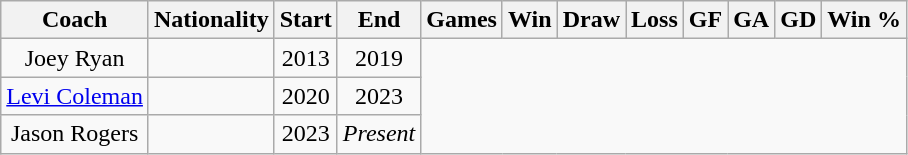<table class="wikitable" style="text-align:center; margin-left: lem;">
<tr>
<th>Coach</th>
<th>Nationality</th>
<th>Start</th>
<th>End</th>
<th>Games</th>
<th><strong>Win</strong></th>
<th>Draw</th>
<th>Loss</th>
<th>GF</th>
<th>GA</th>
<th>GD</th>
<th>Win %</th>
</tr>
<tr>
<td>Joey Ryan</td>
<td></td>
<td>2013</td>
<td>2019<br></td>
</tr>
<tr>
<td><a href='#'>Levi Coleman</a></td>
<td></td>
<td>2020</td>
<td>2023<br></td>
</tr>
<tr>
<td>Jason Rogers</td>
<td></td>
<td>2023</td>
<td><em>Present</em><br></td>
</tr>
</table>
